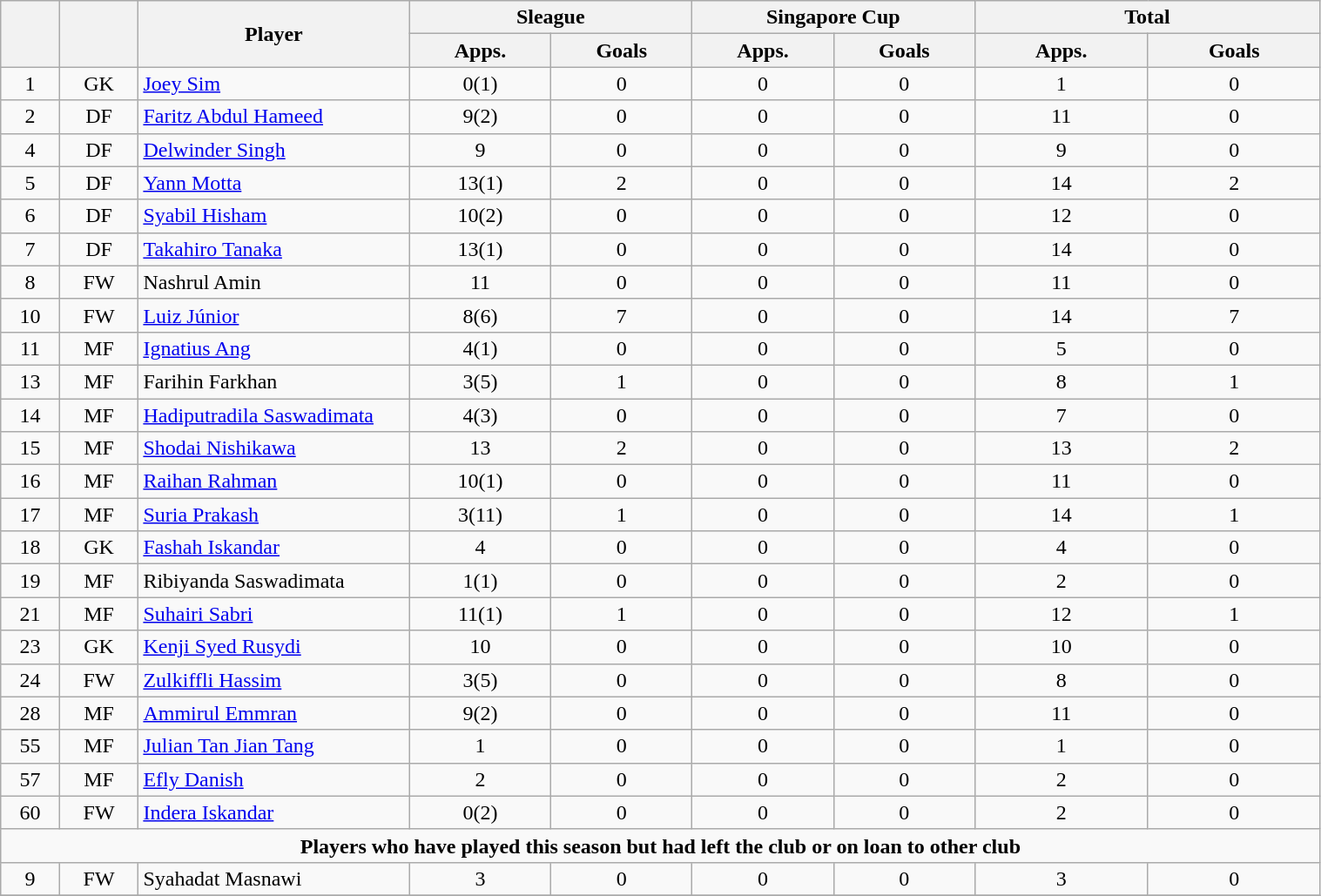<table class="wikitable" style="text-align:center; font-size:100%; width:80%;">
<tr>
<th rowspan=2></th>
<th rowspan=2></th>
<th rowspan=2 width="200">Player</th>
<th colspan=2 width="105">Sleague</th>
<th colspan=2 width="105">Singapore Cup</th>
<th colspan=2 width="130">Total</th>
</tr>
<tr>
<th>Apps.</th>
<th>Goals</th>
<th>Apps.</th>
<th>Goals</th>
<th>Apps.</th>
<th>Goals</th>
</tr>
<tr>
<td>1</td>
<td>GK</td>
<td align="left"> <a href='#'>Joey Sim</a></td>
<td>0(1)</td>
<td>0</td>
<td>0</td>
<td>0</td>
<td>1</td>
<td>0</td>
</tr>
<tr>
<td>2</td>
<td>DF</td>
<td align="left"> <a href='#'>Faritz Abdul Hameed</a></td>
<td>9(2)</td>
<td>0</td>
<td>0</td>
<td>0</td>
<td>11</td>
<td>0</td>
</tr>
<tr>
<td>4</td>
<td>DF</td>
<td align="left"> <a href='#'>Delwinder Singh</a></td>
<td>9</td>
<td>0</td>
<td>0</td>
<td>0</td>
<td>9</td>
<td>0</td>
</tr>
<tr>
<td>5</td>
<td>DF</td>
<td align="left"> <a href='#'>Yann Motta</a></td>
<td>13(1)</td>
<td>2</td>
<td>0</td>
<td>0</td>
<td>14</td>
<td>2</td>
</tr>
<tr>
<td>6</td>
<td>DF</td>
<td align="left"> <a href='#'>Syabil Hisham</a></td>
<td>10(2)</td>
<td>0</td>
<td>0</td>
<td>0</td>
<td>12</td>
<td>0</td>
</tr>
<tr>
<td>7</td>
<td>DF</td>
<td align="left"> <a href='#'>Takahiro Tanaka</a></td>
<td>13(1)</td>
<td>0</td>
<td>0</td>
<td>0</td>
<td>14</td>
<td>0</td>
</tr>
<tr>
<td>8</td>
<td>FW</td>
<td align="left"> Nashrul Amin</td>
<td>11</td>
<td>0</td>
<td>0</td>
<td>0</td>
<td>11</td>
<td>0</td>
</tr>
<tr>
<td>10</td>
<td>FW</td>
<td align="left"> <a href='#'>Luiz Júnior</a></td>
<td>8(6)</td>
<td>7</td>
<td>0</td>
<td>0</td>
<td>14</td>
<td>7</td>
</tr>
<tr>
<td>11</td>
<td>MF</td>
<td align="left"> <a href='#'>Ignatius Ang</a></td>
<td>4(1)</td>
<td>0</td>
<td>0</td>
<td>0</td>
<td>5</td>
<td>0</td>
</tr>
<tr>
<td>13</td>
<td>MF</td>
<td align="left"> Farihin Farkhan</td>
<td>3(5)</td>
<td>1</td>
<td>0</td>
<td>0</td>
<td>8</td>
<td>1</td>
</tr>
<tr>
<td>14</td>
<td>MF</td>
<td align="left"> <a href='#'>Hadiputradila Saswadimata</a></td>
<td>4(3)</td>
<td>0</td>
<td>0</td>
<td>0</td>
<td>7</td>
<td>0</td>
</tr>
<tr>
<td>15</td>
<td>MF</td>
<td align="left"> <a href='#'>Shodai Nishikawa</a></td>
<td>13</td>
<td>2</td>
<td>0</td>
<td>0</td>
<td>13</td>
<td>2</td>
</tr>
<tr>
<td>16</td>
<td>MF</td>
<td align="left"> <a href='#'>Raihan Rahman</a></td>
<td>10(1)</td>
<td>0</td>
<td>0</td>
<td>0</td>
<td>11</td>
<td>0</td>
</tr>
<tr>
<td>17</td>
<td>MF</td>
<td align="left"> <a href='#'>Suria Prakash</a></td>
<td>3(11)</td>
<td>1</td>
<td>0</td>
<td>0</td>
<td>14</td>
<td>1</td>
</tr>
<tr>
<td>18</td>
<td>GK</td>
<td align="left"> <a href='#'>Fashah Iskandar</a></td>
<td>4</td>
<td>0</td>
<td>0</td>
<td>0</td>
<td>4</td>
<td>0</td>
</tr>
<tr>
<td>19</td>
<td>MF</td>
<td align="left"> Ribiyanda Saswadimata</td>
<td>1(1)</td>
<td>0</td>
<td>0</td>
<td>0</td>
<td>2</td>
<td>0</td>
</tr>
<tr>
<td>21</td>
<td>MF</td>
<td align="left"> <a href='#'>Suhairi Sabri</a></td>
<td>11(1)</td>
<td>1</td>
<td>0</td>
<td>0</td>
<td>12</td>
<td>1</td>
</tr>
<tr>
<td>23</td>
<td>GK</td>
<td align="left"> <a href='#'>Kenji Syed Rusydi</a></td>
<td>10</td>
<td>0</td>
<td>0</td>
<td>0</td>
<td>10</td>
<td>0</td>
</tr>
<tr>
<td>24</td>
<td>FW</td>
<td align="left"> <a href='#'>Zulkiffli Hassim</a></td>
<td>3(5)</td>
<td>0</td>
<td>0</td>
<td>0</td>
<td>8</td>
<td>0</td>
</tr>
<tr>
<td>28</td>
<td>MF</td>
<td align="left"> <a href='#'>Ammirul Emmran</a></td>
<td>9(2)</td>
<td>0</td>
<td>0</td>
<td>0</td>
<td>11</td>
<td>0</td>
</tr>
<tr>
<td>55</td>
<td>MF</td>
<td align="left"> <a href='#'>Julian Tan Jian Tang</a></td>
<td>1</td>
<td>0</td>
<td>0</td>
<td>0</td>
<td>1</td>
<td>0</td>
</tr>
<tr>
<td>57</td>
<td>MF</td>
<td align="left"> <a href='#'>Efly Danish</a></td>
<td>2</td>
<td>0</td>
<td>0</td>
<td>0</td>
<td>2</td>
<td>0</td>
</tr>
<tr>
<td>60</td>
<td>FW</td>
<td align="left"> <a href='#'>Indera Iskandar</a></td>
<td>0(2)</td>
<td>0</td>
<td>0</td>
<td>0</td>
<td>2</td>
<td>0</td>
</tr>
<tr>
<td colspan="17"><strong>Players who have played this season but had left the club or on loan to other club</strong></td>
</tr>
<tr>
<td>9</td>
<td>FW</td>
<td align="left"> Syahadat Masnawi</td>
<td>3</td>
<td>0</td>
<td>0</td>
<td>0</td>
<td>3</td>
<td>0</td>
</tr>
<tr>
</tr>
</table>
